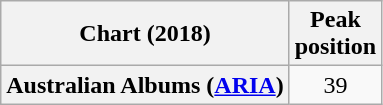<table class="wikitable plainrowheaders" style="text-align:center">
<tr>
<th scope="col">Chart (2018)</th>
<th scope="col">Peak<br> position</th>
</tr>
<tr>
<th scope="row">Australian Albums (<a href='#'>ARIA</a>)</th>
<td>39</td>
</tr>
</table>
